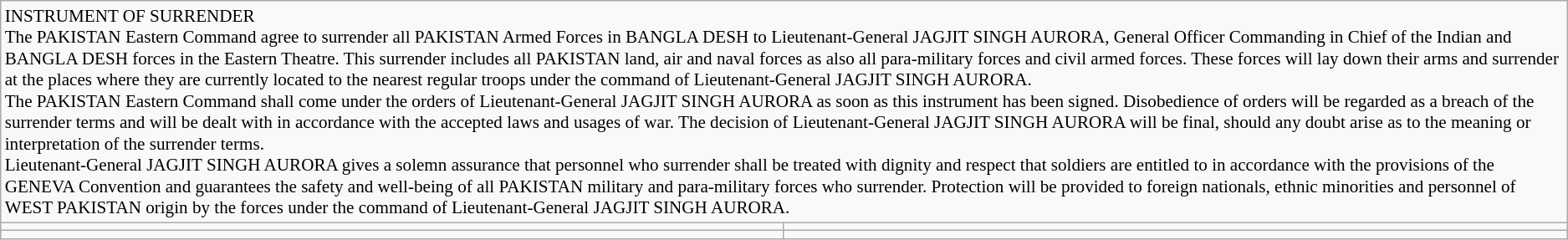<table class="wikitable" style="font-size: 88%;">
<tr>
<td colspan="2">INSTRUMENT OF SURRENDER<br>The PAKISTAN Eastern Command agree to surrender all PAKISTAN Armed Forces in BANGLA DESH to Lieutenant-General JAGJIT SINGH AURORA, General Officer Commanding in Chief of the Indian and BANGLA DESH forces in the Eastern Theatre. This surrender includes all PAKISTAN land, air and naval forces as also all para-military forces and civil armed forces. These forces will lay down their arms and surrender at the places where they are currently located to the nearest regular troops under the command of Lieutenant-General JAGJIT SINGH AURORA.<br>The PAKISTAN Eastern Command shall come under the orders of Lieutenant-General JAGJIT SINGH AURORA as soon as this instrument has been signed. Disobedience of orders will be regarded as a breach of the surrender terms and will be dealt with in accordance with the accepted laws and usages of war. The decision of Lieutenant-General JAGJIT SINGH AURORA will be final, should any doubt arise as to the meaning or interpretation of the surrender terms.<br>Lieutenant-General JAGJIT SINGH AURORA gives a solemn assurance that personnel who surrender shall be treated with dignity and respect that soldiers are entitled to in accordance with the provisions of the GENEVA Convention and guarantees the safety and well-being of all PAKISTAN military and para-military forces who surrender. Protection will be provided to foreign nationals, ethnic minorities and personnel of WEST PAKISTAN origin by the forces under the command of Lieutenant-General JAGJIT SINGH AURORA.</td>
</tr>
<tr>
<td align="center"><signed></td>
<td align="center"><signed></td>
</tr>
<tr>
<td align="center"></td>
<td align="center"></td>
</tr>
</table>
